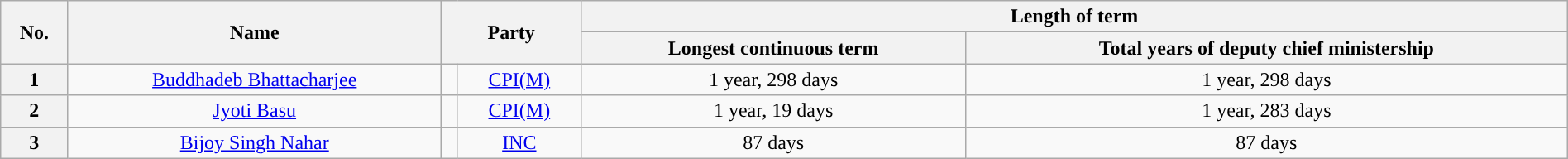<table class="wikitable sortable" style="width:100%; text-align:center">
<tr>
<th rowspan=2>No.</th>
<th rowspan=2>Name</th>
<th rowspan=2 colspan=2>Party</th>
<th colspan=2>Length of term</th>
</tr>
<tr>
<th>Longest continuous term</th>
<th>Total years of deputy chief ministership</th>
</tr>
<tr>
<th>1</th>
<td><a href='#'>Buddhadeb Bhattacharjee</a></td>
<td style="background-color:"></td>
<td><a href='#'>CPI(M)</a></td>
<td>1 year, 298 days</td>
<td>1 year, 298 days</td>
</tr>
<tr>
<th>2</th>
<td><a href='#'>Jyoti Basu</a></td>
<td style="background-color:"></td>
<td><a href='#'>CPI(M)</a></td>
<td>1 year, 19 days</td>
<td>1 year, 283 days</td>
</tr>
<tr>
<th>3</th>
<td><a href='#'>Bijoy Singh Nahar</a></td>
<td style="background-color:"></td>
<td><a href='#'>INC</a></td>
<td>87 days</td>
<td>87 days</td>
</tr>
</table>
